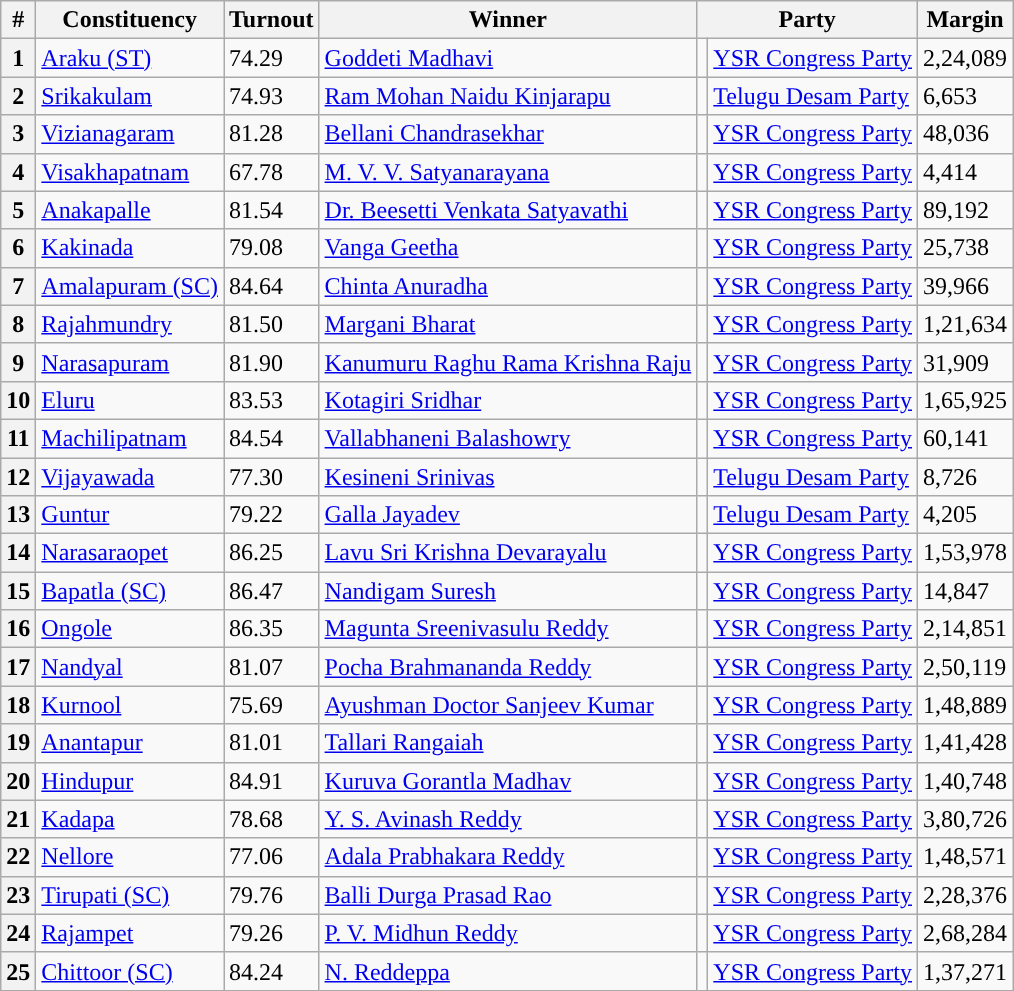<table class="wikitable sortable">
<tr>
<th>#</th>
<th>Constituency</th>
<th>Turnout<strong></strong></th>
<th>Winner</th>
<th colspan="2">Party</th>
<th>Margin</th>
</tr>
<tr>
<th>1</th>
<td><a href='#'>Araku (ST)</a></td>
<td>74.29 </td>
<td><a href='#'>Goddeti Madhavi</a></td>
<td style="background-color: "></td>
<td><a href='#'>YSR Congress Party</a></td>
<td>2,24,089</td>
</tr>
<tr>
<th>2</th>
<td><a href='#'>Srikakulam</a></td>
<td>74.93 </td>
<td><a href='#'>Ram Mohan Naidu Kinjarapu</a></td>
<td style="background-color: "></td>
<td><a href='#'>Telugu Desam Party</a></td>
<td>6,653</td>
</tr>
<tr>
<th>3</th>
<td><a href='#'>Vizianagaram</a></td>
<td>81.28 </td>
<td><a href='#'>Bellani Chandrasekhar</a></td>
<td style="background-color: "></td>
<td><a href='#'>YSR Congress Party</a></td>
<td>48,036</td>
</tr>
<tr>
<th>4</th>
<td><a href='#'>Visakhapatnam</a></td>
<td>67.78 </td>
<td><a href='#'>M. V. V. Satyanarayana</a></td>
<td style="background-color: "></td>
<td><a href='#'>YSR Congress Party</a></td>
<td>4,414</td>
</tr>
<tr>
<th>5</th>
<td><a href='#'>Anakapalle</a></td>
<td>81.54 </td>
<td><a href='#'>Dr. Beesetti Venkata Satyavathi</a></td>
<td style="background-color: "></td>
<td><a href='#'>YSR Congress Party</a></td>
<td>89,192</td>
</tr>
<tr>
<th>6</th>
<td><a href='#'>Kakinada</a></td>
<td>79.08 </td>
<td><a href='#'>Vanga Geetha</a></td>
<td style="background-color: "></td>
<td><a href='#'>YSR Congress Party</a></td>
<td>25,738</td>
</tr>
<tr>
<th>7</th>
<td><a href='#'>Amalapuram (SC)</a></td>
<td>84.64 </td>
<td><a href='#'>Chinta Anuradha</a></td>
<td style="background-color: "></td>
<td><a href='#'>YSR Congress Party</a></td>
<td>39,966</td>
</tr>
<tr>
<th>8</th>
<td><a href='#'>Rajahmundry</a></td>
<td>81.50 </td>
<td><a href='#'>Margani Bharat</a></td>
<td style="background-color: "></td>
<td><a href='#'>YSR Congress Party</a></td>
<td>1,21,634</td>
</tr>
<tr>
<th>9</th>
<td><a href='#'>Narasapuram</a></td>
<td>81.90 </td>
<td><a href='#'>Kanumuru Raghu Rama Krishna Raju</a></td>
<td style="background-color: "></td>
<td><a href='#'>YSR Congress Party</a></td>
<td>31,909</td>
</tr>
<tr>
<th>10</th>
<td><a href='#'>Eluru</a></td>
<td>83.53 </td>
<td><a href='#'>Kotagiri Sridhar</a></td>
<td style="background-color: "></td>
<td><a href='#'>YSR Congress Party</a></td>
<td>1,65,925</td>
</tr>
<tr>
<th>11</th>
<td><a href='#'>Machilipatnam</a></td>
<td>84.54 </td>
<td><a href='#'>Vallabhaneni Balashowry</a></td>
<td style="background-color: "></td>
<td><a href='#'>YSR Congress Party</a></td>
<td>60,141</td>
</tr>
<tr>
<th>12</th>
<td><a href='#'>Vijayawada</a></td>
<td>77.30 </td>
<td><a href='#'>Kesineni Srinivas</a></td>
<td style="background-color: "></td>
<td><a href='#'>Telugu Desam Party</a></td>
<td>8,726</td>
</tr>
<tr>
<th>13</th>
<td><a href='#'>Guntur</a></td>
<td>79.22 </td>
<td><a href='#'>Galla Jayadev</a></td>
<td style="background-color: "></td>
<td><a href='#'>Telugu Desam Party</a></td>
<td>4,205</td>
</tr>
<tr>
<th>14</th>
<td><a href='#'>Narasaraopet</a></td>
<td>86.25 </td>
<td><a href='#'>Lavu Sri Krishna Devarayalu</a></td>
<td style="background-color: "></td>
<td><a href='#'>YSR Congress Party</a></td>
<td>1,53,978</td>
</tr>
<tr>
<th>15</th>
<td><a href='#'>Bapatla (SC)</a></td>
<td>86.47 </td>
<td><a href='#'>Nandigam Suresh</a></td>
<td style="background-color: "></td>
<td><a href='#'>YSR Congress Party</a></td>
<td>14,847</td>
</tr>
<tr>
<th>16</th>
<td><a href='#'>Ongole</a></td>
<td>86.35 </td>
<td><a href='#'>Magunta Sreenivasulu Reddy</a></td>
<td style="background-color: "></td>
<td><a href='#'>YSR Congress Party</a></td>
<td>2,14,851</td>
</tr>
<tr>
<th>17</th>
<td><a href='#'>Nandyal</a></td>
<td>81.07 </td>
<td><a href='#'>Pocha Brahmananda Reddy</a></td>
<td style="background-color: "></td>
<td><a href='#'>YSR Congress Party</a></td>
<td>2,50,119</td>
</tr>
<tr>
<th>18</th>
<td><a href='#'>Kurnool</a></td>
<td>75.69 </td>
<td><a href='#'>Ayushman Doctor Sanjeev Kumar</a></td>
<td style="background-color: "></td>
<td><a href='#'>YSR Congress Party</a></td>
<td>1,48,889</td>
</tr>
<tr>
<th>19</th>
<td><a href='#'>Anantapur</a></td>
<td>81.01 </td>
<td><a href='#'>Tallari Rangaiah</a></td>
<td style="background-color: "></td>
<td><a href='#'>YSR Congress Party</a></td>
<td>1,41,428</td>
</tr>
<tr>
<th>20</th>
<td><a href='#'>Hindupur</a></td>
<td>84.91 </td>
<td><a href='#'>Kuruva Gorantla Madhav</a></td>
<td style="background-color: "></td>
<td><a href='#'>YSR Congress Party</a></td>
<td>1,40,748</td>
</tr>
<tr>
<th>21</th>
<td><a href='#'>Kadapa</a></td>
<td>78.68 </td>
<td><a href='#'>Y. S. Avinash Reddy</a></td>
<td style="background-color: "></td>
<td><a href='#'>YSR Congress Party</a></td>
<td>3,80,726</td>
</tr>
<tr>
<th>22</th>
<td><a href='#'>Nellore</a></td>
<td>77.06 </td>
<td><a href='#'>Adala Prabhakara Reddy</a></td>
<td style="background-color: "></td>
<td><a href='#'>YSR Congress Party</a></td>
<td>1,48,571</td>
</tr>
<tr>
<th>23</th>
<td><a href='#'>Tirupati (SC)</a></td>
<td>79.76 </td>
<td><a href='#'>Balli Durga Prasad Rao</a></td>
<td style="background-color: "></td>
<td><a href='#'>YSR Congress Party</a></td>
<td>2,28,376</td>
</tr>
<tr>
<th>24</th>
<td><a href='#'>Rajampet</a></td>
<td>79.26 </td>
<td><a href='#'>P. V. Midhun Reddy</a></td>
<td style="background-color: "></td>
<td><a href='#'>YSR Congress Party</a></td>
<td>2,68,284</td>
</tr>
<tr>
<th>25</th>
<td><a href='#'>Chittoor (SC)</a></td>
<td>84.24 </td>
<td><a href='#'>N. Reddeppa</a></td>
<td style="background-color: "></td>
<td><a href='#'>YSR Congress Party</a></td>
<td>1,37,271</td>
</tr>
</table>
